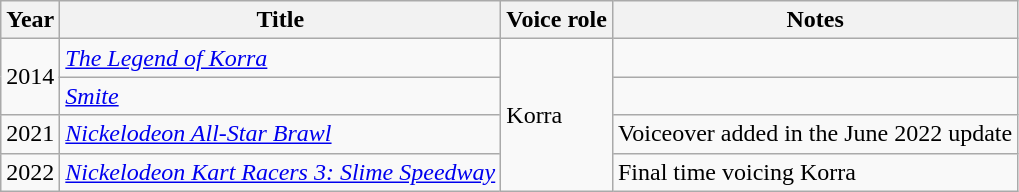<table class="wikitable sortable">
<tr>
<th>Year</th>
<th>Title</th>
<th>Voice role</th>
<th>Notes</th>
</tr>
<tr>
<td rowspan="2">2014</td>
<td><em><a href='#'>The Legend of Korra</a></em></td>
<td rowspan="4">Korra</td>
<td></td>
</tr>
<tr>
<td><em><a href='#'>Smite</a></em></td>
<td></td>
</tr>
<tr>
<td>2021</td>
<td><em><a href='#'>Nickelodeon All-Star Brawl</a></em></td>
<td>Voiceover added in the June 2022 update</td>
</tr>
<tr>
<td>2022</td>
<td><em><a href='#'>Nickelodeon Kart Racers 3: Slime Speedway</a></em></td>
<td>Final time voicing Korra</td>
</tr>
</table>
